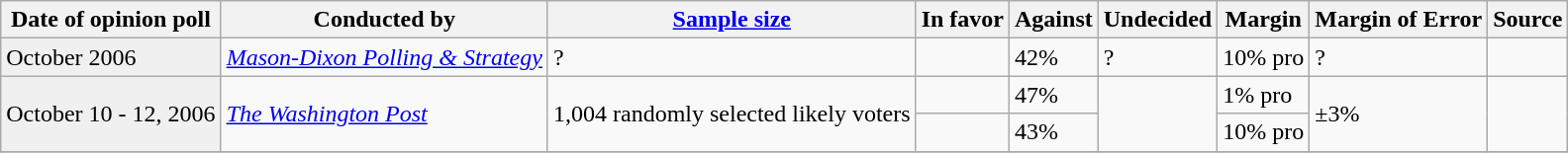<table class="wikitable">
<tr>
<th>Date of opinion poll</th>
<th>Conducted by</th>
<th><a href='#'>Sample size</a></th>
<th>In favor</th>
<th>Against</th>
<th>Undecided</th>
<th>Margin</th>
<th>Margin of Error</th>
<th>Source</th>
</tr>
<tr>
<td style="background:#f0f0f0;">October 2006</td>
<td><em><a href='#'>Mason-Dixon Polling & Strategy</a></em></td>
<td>?</td>
<td></td>
<td>42%</td>
<td>?</td>
<td>10% pro</td>
<td>?</td>
<td></td>
</tr>
<tr>
<td rowspan=2 style="background:#f0f0f0;">October 10 - 12, 2006</td>
<td rowspan=2><em><a href='#'>The Washington Post</a></em></td>
<td rowspan=2>1,004 randomly selected likely voters</td>
<td></td>
<td>47%</td>
<td rowspan=2></td>
<td>1% pro</td>
<td rowspan=2>±3%</td>
<td rowspan=2></td>
</tr>
<tr>
<td></td>
<td>43%</td>
<td>10% pro</td>
</tr>
<tr>
</tr>
</table>
